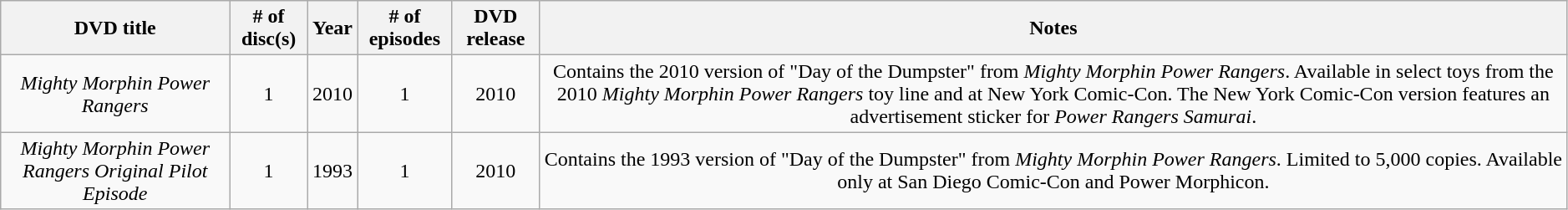<table class="wikitable"  style="width:99%; left:0 auto; text-align:center;">
<tr>
<th>DVD title</th>
<th># of disc(s)</th>
<th>Year</th>
<th># of episodes</th>
<th>DVD release</th>
<th>Notes</th>
</tr>
<tr>
<td><em>Mighty Morphin Power Rangers</em></td>
<td>1</td>
<td>2010</td>
<td>1</td>
<td>2010</td>
<td>Contains the 2010 version of "Day of the Dumpster" from <em>Mighty Morphin Power Rangers</em>. Available in select toys from the 2010 <em>Mighty Morphin Power Rangers</em> toy line and at New York Comic-Con. The New York Comic-Con version features an advertisement sticker for <em>Power Rangers Samurai</em>.</td>
</tr>
<tr>
<td><em>Mighty Morphin Power Rangers Original Pilot Episode</em></td>
<td>1</td>
<td>1993</td>
<td>1</td>
<td>2010</td>
<td>Contains the 1993 version of "Day of the Dumpster" from <em>Mighty Morphin Power Rangers</em>. Limited to 5,000 copies. Available only at San Diego Comic-Con and Power Morphicon.</td>
</tr>
</table>
